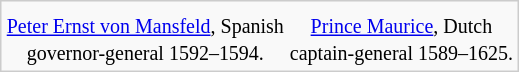<table style="float:right; clear:right; margin: 10px; border: 1px #CCCCCC solid; background:#F9F9F9">
<tr>
<td align=middle></td>
<td align=middle></td>
</tr>
<tr>
<td align=middle><small><a href='#'>Peter Ernst von Mansfeld</a>, Spanish<br>governor-general 1592–1594.</small></td>
<td align=middle><small><a href='#'>Prince Maurice</a>, Dutch<br>captain-general 1589–1625.</small></td>
</tr>
</table>
